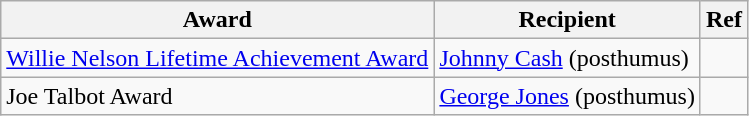<table class="wikitable">
<tr>
<th>Award</th>
<th>Recipient</th>
<th>Ref</th>
</tr>
<tr>
<td><a href='#'>Willie Nelson Lifetime Achievement Award</a></td>
<td><a href='#'>Johnny Cash</a> (posthumus)</td>
<td></td>
</tr>
<tr>
<td>Joe Talbot Award</td>
<td><a href='#'>George Jones</a> (posthumus)</td>
<td></td>
</tr>
</table>
